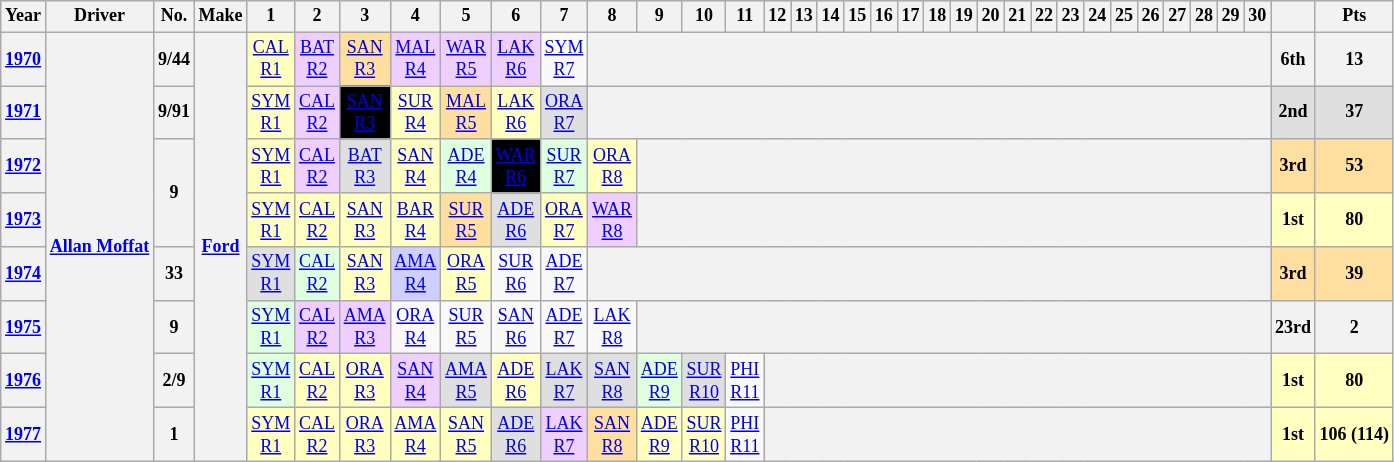<table class="wikitable mw-collapsible mw-collapsed" style="text-align:center; font-size:75%">
<tr>
<th>Year</th>
<th>Driver</th>
<th>No.</th>
<th>Make</th>
<th>1</th>
<th>2</th>
<th>3</th>
<th>4</th>
<th>5</th>
<th>6</th>
<th>7</th>
<th>8</th>
<th>9</th>
<th>10</th>
<th>11</th>
<th>12</th>
<th>13</th>
<th>14</th>
<th>15</th>
<th>16</th>
<th>17</th>
<th>18</th>
<th>19</th>
<th>20</th>
<th>21</th>
<th>22</th>
<th>23</th>
<th>24</th>
<th>25</th>
<th>26</th>
<th>27</th>
<th>28</th>
<th>29</th>
<th>30</th>
<th></th>
<th>Pts</th>
</tr>
<tr>
<th><a href='#'>1970</a></th>
<th rowspan=11><a href='#'>Allan Moffat</a></th>
<th rowspan=1>9/44</th>
<th rowspan=36><a href='#'>Ford</a></th>
<td style="background: #ffffbf"><a href='#'>CAL<br>R1</a><br></td>
<td style="background: #efcfff"><a href='#'>BAT<br>R2</a><br></td>
<td style="background: #ffdf9f"><a href='#'>SAN<br>R3</a><br></td>
<td style="background: #efcfff"><a href='#'>MAL<br>R4</a><br></td>
<td style="background: #efcfff"><a href='#'>WAR<br>R5</a><br></td>
<td style="background: #efcfff"><a href='#'>LAK<br>R6</a><br></td>
<td style="background: #;"><a href='#'>SYM<br>R7</a><br></td>
<th colspan=23></th>
<th>6th</th>
<th>13</th>
</tr>
<tr>
<th><a href='#'>1971</a></th>
<th rowspan=1>9/91</th>
<td style="background: #ffffbf"><a href='#'>SYM<br>R1</a><br></td>
<td style="background: #efcfff"><a href='#'>CAL<br>R2</a><br></td>
<td style="background: #000000; color:white;"><a href='#'>SAN<br>R3</a><br></td>
<td style="background: #ffffbf"><a href='#'>SUR<br>R4</a><br></td>
<td style="background: #ffdf9f"><a href='#'>MAL<br>R5</a><br></td>
<td style="background: #ffffbf"><a href='#'>LAK<br>R6</a><br></td>
<td style="background: #dfdfdf"><a href='#'>ORA<br>R7</a><br></td>
<th colspan=23></th>
<th style="background:#dfdfdf;">2nd</th>
<th style="background:#dfdfdf;">37</th>
</tr>
<tr>
<th><a href='#'>1972</a></th>
<th rowspan=2>9</th>
<td style="background: #ffffbf"><a href='#'>SYM<br>R1</a><br></td>
<td style="background: #efcfff"><a href='#'>CAL<br>R2</a><br></td>
<td style="background: #dfdfdf"><a href='#'>BAT<br>R3</a><br></td>
<td style="background: #ffffbf"><a href='#'>SAN<br>R4</a><br></td>
<td style="background: #dfffdf"><a href='#'>ADE<br>R4</a><br></td>
<td style="background: #000000; color:white;"><a href='#'>WAR<br>R6</a><br></td>
<td style="background: #dfffdf"><a href='#'>SUR<br>R7</a><br></td>
<td style="background: #ffffbf"><a href='#'>ORA<br>R8</a><br></td>
<th colspan=22></th>
<th style="background:#ffdf9f;">3rd</th>
<th style="background:#ffdf9f;">53</th>
</tr>
<tr>
<th><a href='#'>1973</a></th>
<td style="background: #ffffbf"><a href='#'>SYM<br>R1</a><br></td>
<td style="background: #ffffbf"><a href='#'>CAL<br>R2</a><br></td>
<td style="background: #ffffbf"><a href='#'>SAN<br>R3</a><br></td>
<td style="background: #ffffbf"><a href='#'>BAR<br>R4</a><br></td>
<td style="background: #ffdf9f"><a href='#'>SUR<br>R5</a><br></td>
<td style="background: #dfdfdf"><a href='#'>ADE<br>R6</a><br></td>
<td style="background: #ffffbf"><a href='#'>ORA<br>R7</a><br></td>
<td style="background: #efcfff"><a href='#'>WAR<br>R8</a><br></td>
<th colspan=22></th>
<th style="background:#ffffbf;">1st</th>
<th style="background:#ffffbf;">80</th>
</tr>
<tr>
<th><a href='#'>1974</a></th>
<th rowspan=1>33</th>
<td style="background: #dfdfdf"><a href='#'>SYM<br>R1</a><br></td>
<td style="background: #dfffdf"><a href='#'>CAL<br>R2</a><br></td>
<td style="background: #ffffbf"><a href='#'>SAN<br>R3</a><br></td>
<td style="background: #cfcfff"><a href='#'>AMA<br>R4</a><br></td>
<td style="background: #ffffbf"><a href='#'>ORA<br>R5</a><br></td>
<td style="background: #;"><a href='#'>SUR<br>R6</a></td>
<td style="background: #;"><a href='#'>ADE<br>R7</a></td>
<th colspan=23></th>
<th style="background:#ffdf9f;">3rd</th>
<th style="background:#ffdf9f;">39</th>
</tr>
<tr>
<th><a href='#'>1975</a></th>
<th rowspan=1>9</th>
<td style="background: #dfffdf"><a href='#'>SYM<br>R1</a><br></td>
<td style="background: #efcfff"><a href='#'>CAL<br>R2</a><br></td>
<td style="background: #efcfff"><a href='#'>AMA<br>R3</a><br></td>
<td style="background: #;"><a href='#'>ORA<br>R4</a></td>
<td style="background: #;"><a href='#'>SUR<br>R5</a></td>
<td style="background: #;"><a href='#'>SAN<br>R6</a><br></td>
<td style="background: #;"><a href='#'>ADE<br>R7</a></td>
<td style="background: #;"><a href='#'>LAK<br>R8</a></td>
<th colspan=22></th>
<th>23rd</th>
<th>2</th>
</tr>
<tr>
<th><a href='#'>1976</a></th>
<th rowspan=1>2/9</th>
<td style="background: #dfffdf"><a href='#'>SYM<br>R1</a><br></td>
<td style="background: #ffffbf"><a href='#'>CAL<br>R2</a><br></td>
<td style="background: #ffffbf"><a href='#'>ORA<br>R3</a><br></td>
<td style="background: #efcfff"><a href='#'>SAN<br>R4</a><br></td>
<td style="background: #dfdfdf"><a href='#'>AMA<br>R5</a><br></td>
<td style="background: #ffffbf"><a href='#'>ADE<br>R6</a><br></td>
<td style="background: #dfdfdf"><a href='#'>LAK<br>R7</a><br></td>
<td style="background: #dfdfdf"><a href='#'>SAN<br>R8</a><br></td>
<td style="background: #dfffdf"><a href='#'>ADE<br>R9</a><br></td>
<td style="background: #dfdfdf"><a href='#'>SUR<br>R10</a><br></td>
<td style="background: #;"><a href='#'>PHI<br>R11</a></td>
<th colspan=19></th>
<th style="background:#ffffbf;">1st</th>
<th style="background:#ffffbf;">80</th>
</tr>
<tr>
<th><a href='#'>1977</a></th>
<th rowspan=1>1</th>
<td style="background: #ffffbf"><a href='#'>SYM<br>R1</a><br></td>
<td style="background: #ffffbf"><a href='#'>CAL<br>R2</a><br></td>
<td style="background: #ffffbf"><a href='#'>ORA<br>R3</a><br></td>
<td style="background: #ffffbf"><a href='#'>AMA<br>R4</a><br></td>
<td style="background: #ffffbf"><a href='#'>SAN<br>R5</a><br></td>
<td style="background: #dfdfdf"><a href='#'>ADE<br>R6</a><br></td>
<td style="background: #efcfff"><a href='#'>LAK<br>R7</a><br></td>
<td style="background: #ffdf9f"><a href='#'>SAN<br>R8</a><br></td>
<td style="background: #ffffbf"><a href='#'>ADE<br>R9</a><br></td>
<td style="background: #ffffbf"><a href='#'>SUR<br>R10</a><br></td>
<td style="background: #;"><a href='#'>PHI<br>R11</a></td>
<th colspan=19></th>
<th style="background:#ffffbf;">1st</th>
<th style="background:#ffffbf;">106 (114)</th>
</tr>
</table>
